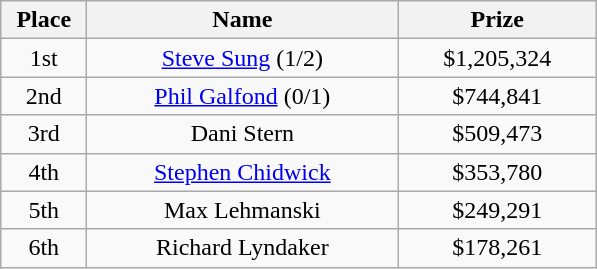<table class="wikitable">
<tr>
<th width="50">Place</th>
<th width="200">Name</th>
<th width="125">Prize</th>
</tr>
<tr>
<td align = "center">1st</td>
<td align = "center"><a href='#'>Steve Sung</a> (1/2)</td>
<td align = "center">$1,205,324</td>
</tr>
<tr>
<td align = "center">2nd</td>
<td align = "center"><a href='#'>Phil Galfond</a> (0/1)</td>
<td align = "center">$744,841</td>
</tr>
<tr>
<td align = "center">3rd</td>
<td align = "center">Dani Stern</td>
<td align = "center">$509,473</td>
</tr>
<tr>
<td align = "center">4th</td>
<td align = "center"><a href='#'>Stephen Chidwick</a></td>
<td align = "center">$353,780</td>
</tr>
<tr>
<td align = "center">5th</td>
<td align = "center">Max Lehmanski</td>
<td align = "center">$249,291</td>
</tr>
<tr>
<td align = "center">6th</td>
<td align = "center">Richard Lyndaker</td>
<td align = "center">$178,261</td>
</tr>
</table>
